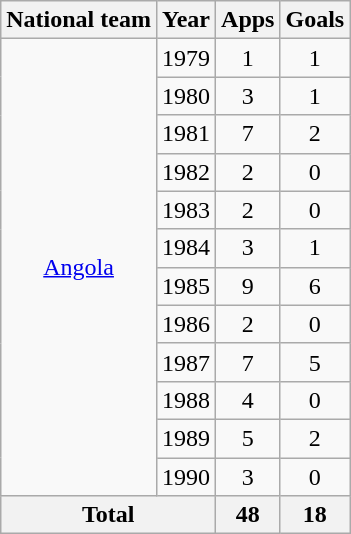<table class="wikitable" style="text-align:center">
<tr>
<th>National team</th>
<th>Year</th>
<th>Apps</th>
<th>Goals</th>
</tr>
<tr>
<td rowspan="12"><a href='#'>Angola</a></td>
<td>1979</td>
<td>1</td>
<td>1</td>
</tr>
<tr>
<td>1980</td>
<td>3</td>
<td>1</td>
</tr>
<tr>
<td>1981</td>
<td>7</td>
<td>2</td>
</tr>
<tr>
<td>1982</td>
<td>2</td>
<td>0</td>
</tr>
<tr>
<td>1983</td>
<td>2</td>
<td>0</td>
</tr>
<tr>
<td>1984</td>
<td>3</td>
<td>1</td>
</tr>
<tr>
<td>1985</td>
<td>9</td>
<td>6</td>
</tr>
<tr>
<td>1986</td>
<td>2</td>
<td>0</td>
</tr>
<tr>
<td>1987</td>
<td>7</td>
<td>5</td>
</tr>
<tr>
<td>1988</td>
<td>4</td>
<td>0</td>
</tr>
<tr>
<td>1989</td>
<td>5</td>
<td>2</td>
</tr>
<tr>
<td>1990</td>
<td>3</td>
<td>0</td>
</tr>
<tr>
<th colspan="2">Total</th>
<th>48</th>
<th>18</th>
</tr>
</table>
